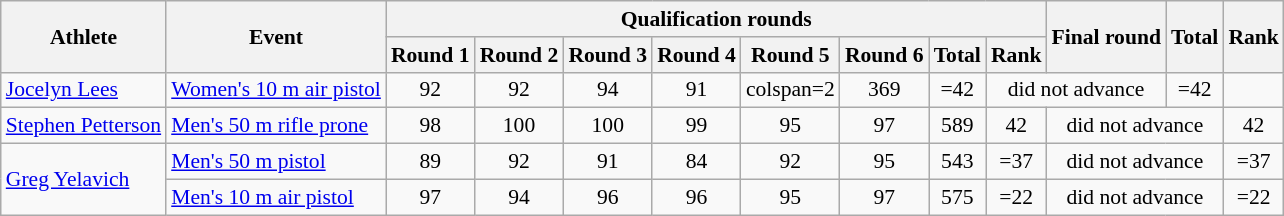<table class="wikitable" style="font-size:90%">
<tr>
<th rowspan=2>Athlete</th>
<th rowspan=2>Event</th>
<th colspan=8>Qualification rounds</th>
<th rowspan=2>Final round</th>
<th rowspan=2>Total</th>
<th rowspan=2>Rank</th>
</tr>
<tr>
<th>Round 1</th>
<th>Round 2</th>
<th>Round 3</th>
<th>Round 4</th>
<th>Round 5</th>
<th>Round 6</th>
<th>Total</th>
<th>Rank</th>
</tr>
<tr align=center>
<td align=left><a href='#'>Jocelyn Lees</a></td>
<td align=left><a href='#'>Women's 10 m air pistol</a></td>
<td>92</td>
<td>92</td>
<td>94</td>
<td>91</td>
<td>colspan=2 </td>
<td>369</td>
<td>=42</td>
<td colspan=2>did not advance</td>
<td>=42</td>
</tr>
<tr align=center>
<td align=left><a href='#'>Stephen Petterson</a></td>
<td align=left><a href='#'>Men's 50 m rifle prone</a></td>
<td>98</td>
<td>100</td>
<td>100</td>
<td>99</td>
<td>95</td>
<td>97</td>
<td>589</td>
<td>42</td>
<td colspan=2>did not advance</td>
<td>42</td>
</tr>
<tr align=center>
<td align=left rowspan=2><a href='#'>Greg Yelavich</a></td>
<td align=left><a href='#'>Men's 50 m pistol</a></td>
<td>89</td>
<td>92</td>
<td>91</td>
<td>84</td>
<td>92</td>
<td>95</td>
<td>543</td>
<td>=37</td>
<td colspan=2>did not advance</td>
<td>=37</td>
</tr>
<tr align=center>
<td align=left><a href='#'>Men's 10 m air pistol</a></td>
<td>97</td>
<td>94</td>
<td>96</td>
<td>96</td>
<td>95</td>
<td>97</td>
<td>575</td>
<td>=22</td>
<td colspan=2>did not advance</td>
<td>=22</td>
</tr>
</table>
